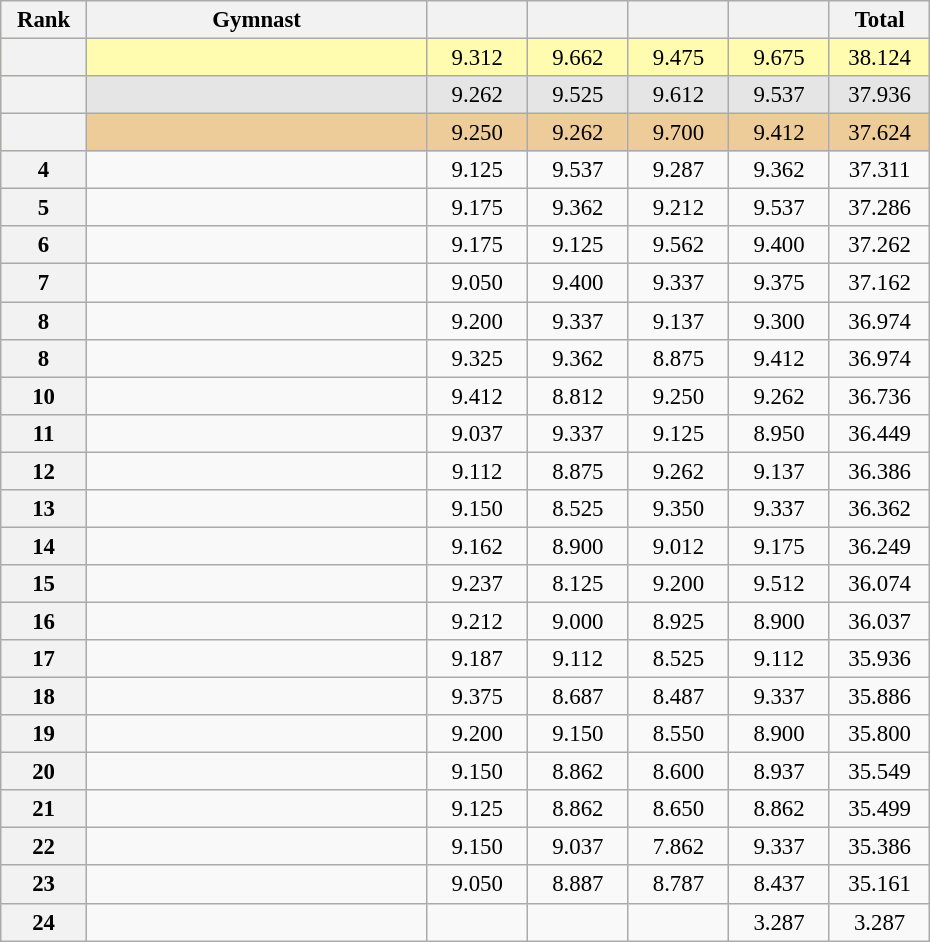<table class="wikitable sortable" style="text-align:center; font-size:95%">
<tr>
<th scope="col" style="width:50px;">Rank</th>
<th scope="col" style="width:220px;">Gymnast</th>
<th scope="col" style="width:60px;"></th>
<th scope="col" style="width:60px;"></th>
<th scope="col" style="width:60px;"></th>
<th scope="col" style="width:60px;"></th>
<th scope="col" style="width:60px;">Total</th>
</tr>
<tr style="background:#fffcaf;">
<th scope=row style="text-align:center"></th>
<td align=left></td>
<td>9.312</td>
<td>9.662</td>
<td>9.475</td>
<td>9.675</td>
<td>38.124</td>
</tr>
<tr style="background:#e5e5e5;">
<th scope=row style="text-align:center"></th>
<td align=left></td>
<td>9.262</td>
<td>9.525</td>
<td>9.612</td>
<td>9.537</td>
<td>37.936</td>
</tr>
<tr style="background:#ec9;">
<th scope=row style="text-align:center"></th>
<td align=left></td>
<td>9.250</td>
<td>9.262</td>
<td>9.700</td>
<td>9.412</td>
<td>37.624</td>
</tr>
<tr>
<th scope=row style="text-align:center">4</th>
<td align=left></td>
<td>9.125</td>
<td>9.537</td>
<td>9.287</td>
<td>9.362</td>
<td>37.311</td>
</tr>
<tr>
<th scope=row style="text-align:center">5</th>
<td align=left></td>
<td>9.175</td>
<td>9.362</td>
<td>9.212</td>
<td>9.537</td>
<td>37.286</td>
</tr>
<tr>
<th scope=row style="text-align:center">6</th>
<td align=left></td>
<td>9.175</td>
<td>9.125</td>
<td>9.562</td>
<td>9.400</td>
<td>37.262</td>
</tr>
<tr>
<th scope=row style="text-align:center">7</th>
<td align=left></td>
<td>9.050</td>
<td>9.400</td>
<td>9.337</td>
<td>9.375</td>
<td>37.162</td>
</tr>
<tr>
<th scope=row style="text-align:center">8</th>
<td align=left></td>
<td>9.200</td>
<td>9.337</td>
<td>9.137</td>
<td>9.300</td>
<td>36.974</td>
</tr>
<tr>
<th scope=row style="text-align:center">8</th>
<td align=left></td>
<td>9.325</td>
<td>9.362</td>
<td>8.875</td>
<td>9.412</td>
<td>36.974</td>
</tr>
<tr>
<th scope=row style="text-align:center">10</th>
<td align=left></td>
<td>9.412</td>
<td>8.812</td>
<td>9.250</td>
<td>9.262</td>
<td>36.736</td>
</tr>
<tr>
<th scope=row style="text-align:center">11</th>
<td align=left></td>
<td>9.037</td>
<td>9.337</td>
<td>9.125</td>
<td>8.950</td>
<td>36.449</td>
</tr>
<tr>
<th scope=row style="text-align:center">12</th>
<td align=left></td>
<td>9.112</td>
<td>8.875</td>
<td>9.262</td>
<td>9.137</td>
<td>36.386</td>
</tr>
<tr>
<th scope=row style="text-align:center">13</th>
<td align=left></td>
<td>9.150</td>
<td>8.525</td>
<td>9.350</td>
<td>9.337</td>
<td>36.362</td>
</tr>
<tr>
<th scope=row style="text-align:center">14</th>
<td align=left></td>
<td>9.162</td>
<td>8.900</td>
<td>9.012</td>
<td>9.175</td>
<td>36.249</td>
</tr>
<tr>
<th scope=row style="text-align:center">15</th>
<td align=left></td>
<td>9.237</td>
<td>8.125</td>
<td>9.200</td>
<td>9.512</td>
<td>36.074</td>
</tr>
<tr>
<th scope=row style="text-align:center">16</th>
<td align=left></td>
<td>9.212</td>
<td>9.000</td>
<td>8.925</td>
<td>8.900</td>
<td>36.037</td>
</tr>
<tr>
<th scope=row style="text-align:center">17</th>
<td align=left></td>
<td>9.187</td>
<td>9.112</td>
<td>8.525</td>
<td>9.112</td>
<td>35.936</td>
</tr>
<tr>
<th scope=row style="text-align:center">18</th>
<td align=left></td>
<td>9.375</td>
<td>8.687</td>
<td>8.487</td>
<td>9.337</td>
<td>35.886</td>
</tr>
<tr>
<th scope=row style="text-align:center">19</th>
<td align=left></td>
<td>9.200</td>
<td>9.150</td>
<td>8.550</td>
<td>8.900</td>
<td>35.800</td>
</tr>
<tr>
<th scope=row style="text-align:center">20</th>
<td align=left></td>
<td>9.150</td>
<td>8.862</td>
<td>8.600</td>
<td>8.937</td>
<td>35.549</td>
</tr>
<tr>
<th scope=row style="text-align:center">21</th>
<td align=left></td>
<td>9.125</td>
<td>8.862</td>
<td>8.650</td>
<td>8.862</td>
<td>35.499</td>
</tr>
<tr>
<th scope=row style="text-align:center">22</th>
<td align=left></td>
<td>9.150</td>
<td>9.037</td>
<td>7.862</td>
<td>9.337</td>
<td>35.386</td>
</tr>
<tr>
<th scope=row style="text-align:center">23</th>
<td align=left></td>
<td>9.050</td>
<td>8.887</td>
<td>8.787</td>
<td>8.437</td>
<td>35.161</td>
</tr>
<tr>
<th scope=row style="text-align:center">24</th>
<td align=left></td>
<td></td>
<td></td>
<td></td>
<td>3.287</td>
<td>3.287</td>
</tr>
</table>
